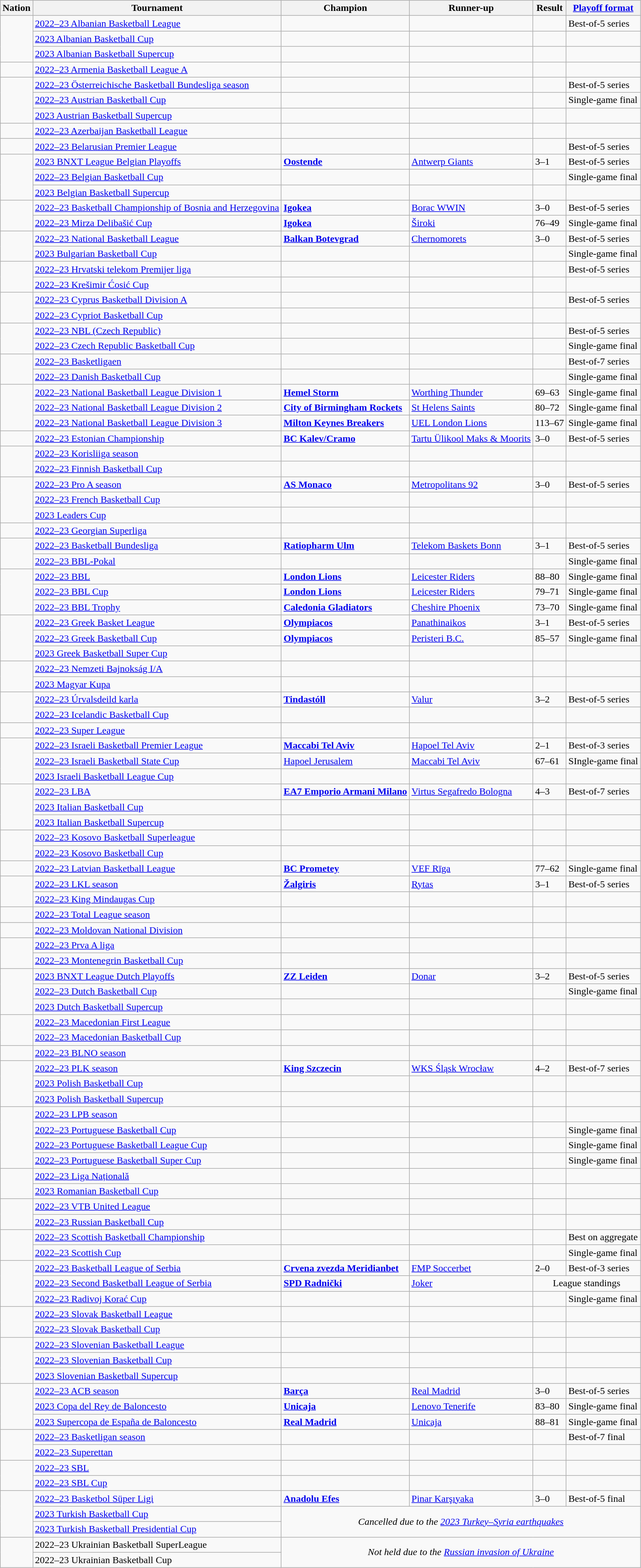<table class="wikitable">
<tr>
<th>Nation</th>
<th>Tournament</th>
<th>Champion</th>
<th>Runner-up</th>
<th>Result</th>
<th><a href='#'>Playoff format</a></th>
</tr>
<tr>
<td rowspan="3"></td>
<td><a href='#'>2022–23 Albanian Basketball League</a></td>
<td></td>
<td></td>
<td></td>
<td>Best-of-5 series</td>
</tr>
<tr>
<td><a href='#'>2023 Albanian Basketball Cup</a></td>
<td></td>
<td></td>
<td></td>
<td></td>
</tr>
<tr>
<td><a href='#'>2023 Albanian Basketball Supercup</a></td>
<td></td>
<td></td>
<td></td>
<td></td>
</tr>
<tr>
<td></td>
<td><a href='#'>2022–23 Armenia Basketball League A</a></td>
<td></td>
<td></td>
<td></td>
<td></td>
</tr>
<tr>
<td rowspan="3"></td>
<td><a href='#'>2022–23 Österreichische Basketball Bundesliga season</a></td>
<td></td>
<td></td>
<td></td>
<td>Best-of-5 series</td>
</tr>
<tr>
<td><a href='#'>2022–23 Austrian Basketball Cup</a></td>
<td></td>
<td></td>
<td></td>
<td>Single-game final</td>
</tr>
<tr>
<td><a href='#'>2023 Austrian Basketball Supercup</a></td>
<td></td>
<td></td>
<td></td>
<td></td>
</tr>
<tr>
<td></td>
<td><a href='#'>2022–23 Azerbaijan Basketball League</a></td>
<td></td>
<td></td>
<td></td>
<td></td>
</tr>
<tr>
<td></td>
<td><a href='#'>2022–23 Belarusian Premier League</a></td>
<td></td>
<td></td>
<td></td>
<td>Best-of-5 series</td>
</tr>
<tr>
<td rowspan=3></td>
<td><a href='#'>2023 BNXT League Belgian Playoffs</a></td>
<td><strong><a href='#'>Oostende</a></strong></td>
<td><a href='#'>Antwerp Giants</a></td>
<td>3–1</td>
<td>Best-of-5 series</td>
</tr>
<tr>
<td><a href='#'>2022–23 Belgian Basketball Cup</a></td>
<td></td>
<td></td>
<td></td>
<td>Single-game final</td>
</tr>
<tr>
<td><a href='#'>2023 Belgian Basketball Supercup</a></td>
<td></td>
<td></td>
<td></td>
<td></td>
</tr>
<tr>
<td rowspan="2"></td>
<td><a href='#'>2022–23 Basketball Championship of Bosnia and Herzegovina</a></td>
<td><strong><a href='#'>Igokea</a></strong></td>
<td><a href='#'>Borac WWIN</a></td>
<td>3–0</td>
<td>Best-of-5 series</td>
</tr>
<tr>
<td><a href='#'>2022–23 Mirza Delibašić Cup</a></td>
<td><strong><a href='#'>Igokea</a></strong></td>
<td><a href='#'>Široki</a></td>
<td>76–49</td>
<td>Single-game final</td>
</tr>
<tr>
<td rowspan="2"></td>
<td><a href='#'>2022–23 National Basketball League</a></td>
<td><strong><a href='#'>Balkan Botevgrad</a></strong></td>
<td><a href='#'>Chernomorets</a></td>
<td>3–0</td>
<td>Best-of-5 series</td>
</tr>
<tr>
<td><a href='#'>2023 Bulgarian Basketball Cup</a></td>
<td></td>
<td></td>
<td></td>
<td>Single-game final</td>
</tr>
<tr>
<td rowspan="2"></td>
<td><a href='#'>2022–23 Hrvatski telekom Premijer liga</a></td>
<td></td>
<td></td>
<td></td>
<td>Best-of-5 series</td>
</tr>
<tr>
<td><a href='#'>2022–23 Krešimir Ćosić Cup</a></td>
<td></td>
<td></td>
<td></td>
<td></td>
</tr>
<tr>
<td rowspan="2"></td>
<td><a href='#'>2022–23 Cyprus Basketball Division A</a></td>
<td></td>
<td></td>
<td></td>
<td>Best-of-5 series</td>
</tr>
<tr>
<td><a href='#'>2022–23 Cypriot Basketball Cup</a></td>
<td></td>
<td></td>
<td></td>
<td></td>
</tr>
<tr>
<td rowspan="2"></td>
<td><a href='#'>2022–23 NBL (Czech Republic)</a></td>
<td></td>
<td></td>
<td></td>
<td>Best-of-5 series</td>
</tr>
<tr>
<td><a href='#'>2022–23 Czech Republic Basketball Cup</a></td>
<td></td>
<td></td>
<td></td>
<td>Single-game final</td>
</tr>
<tr>
<td rowspan="2"></td>
<td><a href='#'>2022–23 Basketligaen</a></td>
<td></td>
<td></td>
<td></td>
<td>Best-of-7 series</td>
</tr>
<tr>
<td><a href='#'>2022–23 Danish Basketball Cup</a></td>
<td></td>
<td></td>
<td></td>
<td>Single-game final</td>
</tr>
<tr>
<td rowspan="3"></td>
<td><a href='#'>2022–23 National Basketball League Division 1</a></td>
<td><strong><a href='#'>Hemel Storm</a></strong></td>
<td><a href='#'>Worthing Thunder</a></td>
<td>69–63</td>
<td>Single-game final</td>
</tr>
<tr>
<td><a href='#'>2022–23 National Basketball League Division 2</a></td>
<td><strong><a href='#'>City of Birmingham Rockets</a></strong></td>
<td><a href='#'>St Helens Saints</a></td>
<td>80–72</td>
<td>Single-game final</td>
</tr>
<tr>
<td><a href='#'>2022–23 National Basketball League Division 3</a></td>
<td><strong><a href='#'>Milton Keynes Breakers</a></strong></td>
<td><a href='#'>UEL London Lions</a></td>
<td>113–67</td>
<td>Single-game final</td>
</tr>
<tr>
<td></td>
<td><a href='#'>2022–23 Estonian Championship</a></td>
<td><strong><a href='#'>BC Kalev/Cramo</a></strong></td>
<td><a href='#'>Tartu Ülikool Maks & Moorits</a></td>
<td>3–0</td>
<td>Best-of-5 series</td>
</tr>
<tr>
<td rowspan="2"></td>
<td><a href='#'>2022–23 Korisliiga season</a></td>
<td></td>
<td></td>
<td></td>
<td></td>
</tr>
<tr>
<td><a href='#'>2022–23 Finnish Basketball Cup</a></td>
<td></td>
<td></td>
<td></td>
<td></td>
</tr>
<tr>
<td rowspan="3"></td>
<td><a href='#'>2022–23 Pro A season</a></td>
<td> <strong><a href='#'>AS Monaco</a></strong></td>
<td><a href='#'>Metropolitans 92</a></td>
<td>3–0</td>
<td>Best-of-5 series</td>
</tr>
<tr>
<td><a href='#'>2022–23 French Basketball Cup</a></td>
<td></td>
<td></td>
<td></td>
<td></td>
</tr>
<tr>
<td><a href='#'>2023 Leaders Cup</a></td>
<td></td>
<td></td>
<td></td>
<td></td>
</tr>
<tr>
<td></td>
<td><a href='#'>2022–23 Georgian Superliga</a></td>
<td></td>
<td></td>
<td></td>
<td></td>
</tr>
<tr>
<td rowspan="2"></td>
<td><a href='#'>2022–23 Basketball Bundesliga</a></td>
<td><strong><a href='#'>Ratiopharm Ulm</a></strong></td>
<td><a href='#'>Telekom Baskets Bonn</a></td>
<td>3–1</td>
<td>Best-of-5 series</td>
</tr>
<tr>
<td><a href='#'>2022–23 BBL-Pokal</a></td>
<td></td>
<td></td>
<td></td>
<td>Single-game final</td>
</tr>
<tr>
<td rowspan="3"></td>
<td><a href='#'>2022–23 BBL</a></td>
<td><strong><a href='#'>London Lions</a></strong></td>
<td><a href='#'>Leicester Riders</a></td>
<td>88–80</td>
<td>Single-game final</td>
</tr>
<tr>
<td><a href='#'>2022–23 BBL Cup</a></td>
<td><strong><a href='#'>London Lions</a></strong></td>
<td><a href='#'>Leicester Riders</a></td>
<td>79–71</td>
<td>Single-game final</td>
</tr>
<tr>
<td><a href='#'>2022–23 BBL Trophy</a></td>
<td><strong><a href='#'>Caledonia Gladiators</a></strong></td>
<td><a href='#'>Cheshire Phoenix</a></td>
<td>73–70</td>
<td>Single-game final</td>
</tr>
<tr>
<td rowspan="3"></td>
<td><a href='#'>2022–23 Greek Basket League</a></td>
<td><strong><a href='#'>Olympiacos</a></strong></td>
<td><a href='#'>Panathinaikos</a></td>
<td>3–1</td>
<td>Best-of-5 series</td>
</tr>
<tr>
<td><a href='#'>2022–23 Greek Basketball Cup</a></td>
<td><strong><a href='#'>Olympiacos</a></strong></td>
<td><a href='#'>Peristeri B.C.</a></td>
<td>85–57</td>
<td>Single-game final</td>
</tr>
<tr>
<td><a href='#'>2023 Greek Basketball Super Cup</a></td>
<td></td>
<td></td>
<td></td>
<td></td>
</tr>
<tr>
<td rowspan="2"></td>
<td><a href='#'>2022–23 Nemzeti Bajnokság I/A</a></td>
<td></td>
<td></td>
<td></td>
<td></td>
</tr>
<tr>
<td><a href='#'>2023 Magyar Kupa</a></td>
<td></td>
<td></td>
<td></td>
<td></td>
</tr>
<tr>
<td rowspan="2"></td>
<td><a href='#'>2022–23 Úrvalsdeild karla</a></td>
<td><strong><a href='#'>Tindastóll</a></strong></td>
<td><a href='#'> Valur</a></td>
<td>3–2</td>
<td>Best-of-5 series</td>
</tr>
<tr>
<td><a href='#'>2022–23 Icelandic Basketball Cup</a></td>
<td></td>
<td></td>
<td></td>
<td></td>
</tr>
<tr>
<td></td>
<td><a href='#'>2022–23 Super League</a></td>
<td></td>
<td></td>
<td></td>
<td></td>
</tr>
<tr>
<td rowspan="3"></td>
<td><a href='#'>2022–23 Israeli Basketball Premier League</a></td>
<td><strong><a href='#'>Maccabi Tel Aviv</a></strong></td>
<td><a href='#'>Hapoel Tel Aviv</a></td>
<td>2–1</td>
<td>Best-of-3 series</td>
</tr>
<tr>
<td><a href='#'>2022–23 Israeli Basketball State Cup</a></td>
<td><a href='#'>Hapoel Jerusalem</a></td>
<td><a href='#'>Maccabi Tel Aviv</a></td>
<td>67–61</td>
<td>SIngle-game final</td>
</tr>
<tr>
<td><a href='#'>2023 Israeli Basketball League Cup</a></td>
<td></td>
<td></td>
<td></td>
<td></td>
</tr>
<tr>
<td rowspan="3"></td>
<td><a href='#'>2022–23 LBA</a></td>
<td><strong><a href='#'>EA7 Emporio Armani Milano</a></strong></td>
<td><a href='#'>Virtus Segafredo Bologna</a></td>
<td>4–3</td>
<td>Best-of-7 series</td>
</tr>
<tr>
<td><a href='#'>2023 Italian Basketball Cup</a></td>
<td></td>
<td></td>
<td></td>
<td></td>
</tr>
<tr>
<td><a href='#'>2023 Italian Basketball Supercup</a></td>
<td></td>
<td></td>
<td></td>
<td></td>
</tr>
<tr>
<td rowspan="2"></td>
<td><a href='#'>2022–23 Kosovo Basketball Superleague</a></td>
<td></td>
<td></td>
<td></td>
<td></td>
</tr>
<tr>
<td><a href='#'>2022–23 Kosovo Basketball Cup</a></td>
<td></td>
<td></td>
<td></td>
<td></td>
</tr>
<tr>
<td></td>
<td><a href='#'>2022–23 Latvian Basketball League</a></td>
<td> <strong><a href='#'>BC Prometey</a></strong></td>
<td><a href='#'>VEF Rīga</a></td>
<td>77–62</td>
<td>Single-game final</td>
</tr>
<tr>
<td rowspan=2></td>
<td><a href='#'>2022–23 LKL season</a></td>
<td><strong><a href='#'>Žalgiris</a></strong></td>
<td><a href='#'>Rytas</a></td>
<td>3–1</td>
<td>Best-of-5 series</td>
</tr>
<tr>
<td><a href='#'>2022–23 King Mindaugas Cup</a></td>
<td></td>
<td></td>
<td></td>
<td></td>
</tr>
<tr>
<td></td>
<td><a href='#'>2022–23 Total League season</a></td>
<td></td>
<td></td>
<td></td>
<td></td>
</tr>
<tr>
<td></td>
<td><a href='#'>2022–23 Moldovan National Division</a></td>
<td></td>
<td></td>
<td></td>
<td></td>
</tr>
<tr>
<td rowspan="2"></td>
<td><a href='#'>2022–23 Prva A liga</a></td>
<td></td>
<td></td>
<td></td>
<td></td>
</tr>
<tr>
<td><a href='#'>2022–23 Montenegrin Basketball Cup</a></td>
<td></td>
<td></td>
<td></td>
<td></td>
</tr>
<tr>
<td rowspan=3></td>
<td><a href='#'>2023 BNXT League Dutch Playoffs</a></td>
<td><strong><a href='#'>ZZ Leiden</a></strong></td>
<td><a href='#'>Donar</a></td>
<td>3–2</td>
<td>Best-of-5 series</td>
</tr>
<tr>
<td><a href='#'>2022–23 Dutch Basketball Cup</a></td>
<td></td>
<td></td>
<td></td>
<td>Single-game final</td>
</tr>
<tr>
<td><a href='#'>2023 Dutch Basketball Supercup</a></td>
<td></td>
<td></td>
<td></td>
<td></td>
</tr>
<tr>
<td rowspan="2"></td>
<td><a href='#'>2022–23 Macedonian First League</a></td>
<td></td>
<td></td>
<td></td>
<td></td>
</tr>
<tr>
<td><a href='#'>2022–23 Macedonian Basketball Cup</a></td>
<td></td>
<td></td>
<td></td>
<td></td>
</tr>
<tr>
<td></td>
<td><a href='#'>2022–23 BLNO season</a></td>
<td></td>
<td></td>
<td></td>
<td></td>
</tr>
<tr>
<td rowspan="3"></td>
<td><a href='#'>2022–23 PLK season</a></td>
<td><strong><a href='#'>King Szczecin</a></strong></td>
<td><a href='#'>WKS Śląsk Wrocław</a></td>
<td>4–2</td>
<td>Best-of-7 series</td>
</tr>
<tr>
<td><a href='#'>2023 Polish Basketball Cup</a></td>
<td></td>
<td></td>
<td></td>
<td></td>
</tr>
<tr>
<td><a href='#'>2023 Polish Basketball Supercup</a></td>
<td></td>
<td></td>
<td></td>
<td></td>
</tr>
<tr>
<td rowspan="4"></td>
<td><a href='#'>2022–23 LPB season</a></td>
<td></td>
<td></td>
<td></td>
<td></td>
</tr>
<tr>
<td><a href='#'>2022–23 Portuguese Basketball Cup</a></td>
<td></td>
<td></td>
<td></td>
<td>Single-game final</td>
</tr>
<tr>
<td><a href='#'>2022–23 Portuguese Basketball League Cup</a></td>
<td></td>
<td></td>
<td></td>
<td>Single-game final</td>
</tr>
<tr>
<td><a href='#'>2022–23 Portuguese Basketball Super Cup</a></td>
<td></td>
<td></td>
<td></td>
<td>Single-game final</td>
</tr>
<tr>
<td rowspan="2"></td>
<td><a href='#'>2022–23 Liga Națională</a></td>
<td></td>
<td></td>
<td></td>
<td></td>
</tr>
<tr>
<td><a href='#'>2023 Romanian Basketball Cup</a></td>
<td></td>
<td></td>
<td></td>
<td></td>
</tr>
<tr>
<td rowspan="2"></td>
<td><a href='#'>2022–23 VTB United League</a></td>
<td></td>
<td></td>
<td></td>
<td></td>
</tr>
<tr>
<td><a href='#'>2022–23 Russian Basketball Cup</a></td>
<td></td>
<td></td>
<td></td>
<td></td>
</tr>
<tr>
<td rowspan="2"></td>
<td><a href='#'>2022–23 Scottish Basketball Championship</a></td>
<td></td>
<td></td>
<td></td>
<td>Best on aggregate</td>
</tr>
<tr>
<td><a href='#'>2022–23 Scottish Cup</a></td>
<td></td>
<td></td>
<td></td>
<td>Single-game final</td>
</tr>
<tr>
<td rowspan=3></td>
<td><a href='#'>2022–23 Basketball League of Serbia</a></td>
<td><strong><a href='#'>Crvena zvezda Meridianbet</a></strong></td>
<td><a href='#'>FMP Soccerbet</a></td>
<td>2–0</td>
<td>Best-of-3 series</td>
</tr>
<tr>
<td><a href='#'>2022–23 Second Basketball League of Serbia</a></td>
<td><strong><a href='#'>SPD Radnički</a></strong></td>
<td><a href='#'>Joker</a></td>
<td colspan=2 align=center>League standings</td>
</tr>
<tr>
<td><a href='#'>2022–23 Radivoj Korać Cup</a></td>
<td></td>
<td></td>
<td></td>
<td>Single-game final</td>
</tr>
<tr>
<td rowspan="2"></td>
<td><a href='#'>2022–23 Slovak Basketball League</a></td>
<td></td>
<td></td>
<td></td>
<td></td>
</tr>
<tr>
<td><a href='#'>2022–23 Slovak Basketball Cup</a></td>
<td></td>
<td></td>
<td></td>
<td></td>
</tr>
<tr>
<td rowspan="3"></td>
<td><a href='#'>2022–23 Slovenian Basketball League</a></td>
<td></td>
<td></td>
<td></td>
<td></td>
</tr>
<tr>
<td><a href='#'>2022–23 Slovenian Basketball Cup</a></td>
<td></td>
<td></td>
<td></td>
<td></td>
</tr>
<tr>
<td><a href='#'>2023 Slovenian Basketball Supercup</a></td>
<td></td>
<td></td>
<td></td>
<td></td>
</tr>
<tr>
<td rowspan="3"></td>
<td><a href='#'>2022–23 ACB season</a></td>
<td><strong><a href='#'>Barça</a></strong></td>
<td><a href='#'>Real Madrid</a></td>
<td>3–0</td>
<td>Best-of-5 series</td>
</tr>
<tr>
<td><a href='#'>2023 Copa del Rey de Baloncesto</a></td>
<td><strong><a href='#'>Unicaja</a></strong></td>
<td><a href='#'>Lenovo Tenerife</a></td>
<td>83–80</td>
<td>Single-game final</td>
</tr>
<tr>
<td><a href='#'>2023 Supercopa de España de Baloncesto</a></td>
<td><strong><a href='#'>Real Madrid</a></strong></td>
<td><a href='#'>Unicaja</a></td>
<td>88–81</td>
<td>Single-game final</td>
</tr>
<tr>
<td rowspan="2"></td>
<td><a href='#'>2022–23 Basketligan season</a></td>
<td></td>
<td></td>
<td></td>
<td>Best-of-7 final</td>
</tr>
<tr>
<td><a href='#'>2022–23 Superettan</a></td>
<td></td>
<td></td>
<td></td>
<td></td>
</tr>
<tr>
<td rowspan="2"></td>
<td><a href='#'>2022–23 SBL</a></td>
<td></td>
<td></td>
<td></td>
<td></td>
</tr>
<tr>
<td><a href='#'>2022–23 SBL Cup</a></td>
<td></td>
<td></td>
<td></td>
<td></td>
</tr>
<tr>
<td rowspan="3"></td>
<td><a href='#'>2022–23 Basketbol Süper Ligi</a></td>
<td><strong><a href='#'>Anadolu Efes</a></strong></td>
<td><a href='#'>Pinar Karşıyaka</a></td>
<td>3–0</td>
<td>Best-of-5 final</td>
</tr>
<tr>
<td><a href='#'>2023 Turkish Basketball Cup</a></td>
<td rowspan=2 colspan=4 align=center><em>Cancelled due to the <a href='#'>2023 Turkey–Syria earthquakes</a></em></td>
</tr>
<tr>
<td><a href='#'>2023 Turkish Basketball Presidential Cup</a></td>
</tr>
<tr>
<td rowspan=2></td>
<td>2022–23 Ukrainian Basketball SuperLeague</td>
<td rowspan=2 colspan=4 align=center><em>Not held due to the <a href='#'>Russian invasion of Ukraine</a></em></td>
</tr>
<tr>
<td>2022–23 Ukrainian Basketball Cup</td>
</tr>
</table>
